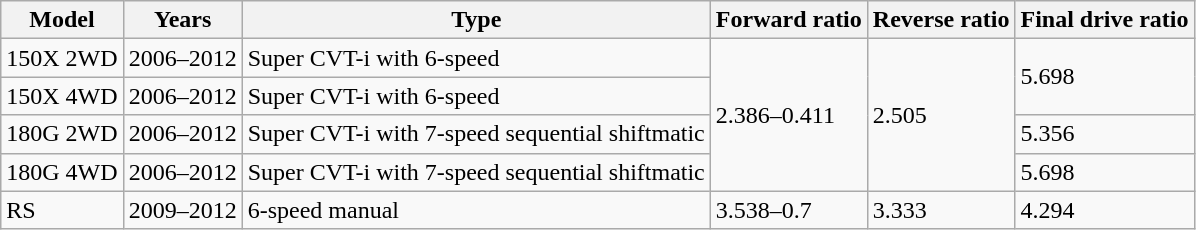<table class="wikitable">
<tr>
<th>Model</th>
<th>Years</th>
<th>Type</th>
<th>Forward ratio</th>
<th>Reverse ratio</th>
<th>Final drive ratio</th>
</tr>
<tr>
<td>150X 2WD</td>
<td>2006–2012</td>
<td>Super CVT-i with 6-speed</td>
<td rowspan=4>2.386–0.411</td>
<td rowspan=4>2.505</td>
<td rowspan=2>5.698</td>
</tr>
<tr>
<td>150X 4WD</td>
<td>2006–2012</td>
<td>Super CVT-i with 6-speed</td>
</tr>
<tr>
<td>180G 2WD</td>
<td>2006–2012</td>
<td>Super CVT-i with 7-speed sequential shiftmatic</td>
<td>5.356</td>
</tr>
<tr>
<td>180G 4WD</td>
<td>2006–2012</td>
<td>Super CVT-i with 7-speed sequential shiftmatic</td>
<td>5.698</td>
</tr>
<tr>
<td>RS</td>
<td>2009–2012</td>
<td>6-speed manual</td>
<td>3.538–0.7</td>
<td>3.333</td>
<td>4.294</td>
</tr>
</table>
